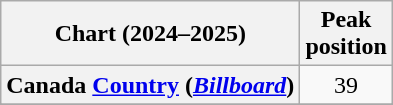<table class="wikitable sortable plainrowheaders" style="text-align:center">
<tr>
<th scope="col">Chart (2024–2025)</th>
<th scope="col">Peak<br>position</th>
</tr>
<tr>
<th scope="row">Canada <a href='#'>Country</a> (<em><a href='#'>Billboard</a></em>)</th>
<td>39</td>
</tr>
<tr>
</tr>
<tr>
</tr>
<tr>
</tr>
</table>
